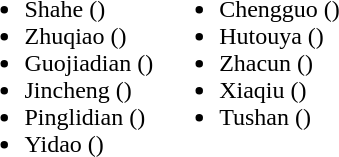<table>
<tr>
<td valign="top"><br><ul><li>Shahe ()</li><li>Zhuqiao ()</li><li>Guojiadian ()</li><li>Jincheng ()</li><li>Pinglidian ()</li><li>Yidao ()</li></ul></td>
<td valign="top"><br><ul><li>Chengguo ()</li><li>Hutouya ()</li><li>Zhacun ()</li><li>Xiaqiu ()</li><li>Tushan ()</li></ul></td>
</tr>
</table>
